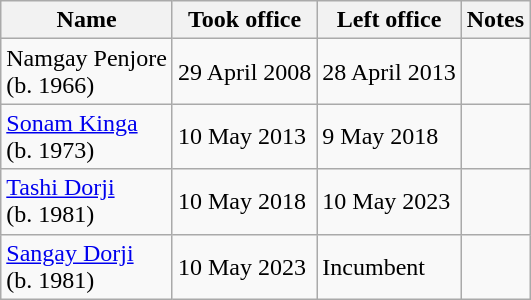<table class="wikitable">
<tr>
<th>Name</th>
<th>Took office</th>
<th>Left office</th>
<th>Notes</th>
</tr>
<tr>
<td>Namgay Penjore <br>(b. 1966)</td>
<td>29 April 2008</td>
<td>28 April 2013</td>
<td></td>
</tr>
<tr>
<td><a href='#'>Sonam Kinga</a><br>(b. 1973)</td>
<td>10 May 2013</td>
<td>9 May 2018</td>
<td></td>
</tr>
<tr>
<td><a href='#'>Tashi Dorji</a><br>(b. 1981)</td>
<td>10 May 2018</td>
<td>10 May 2023</td>
<td></td>
</tr>
<tr>
<td><a href='#'>Sangay Dorji</a><br>(b. 1981)</td>
<td>10 May 2023</td>
<td>Incumbent</td>
<td></td>
</tr>
</table>
